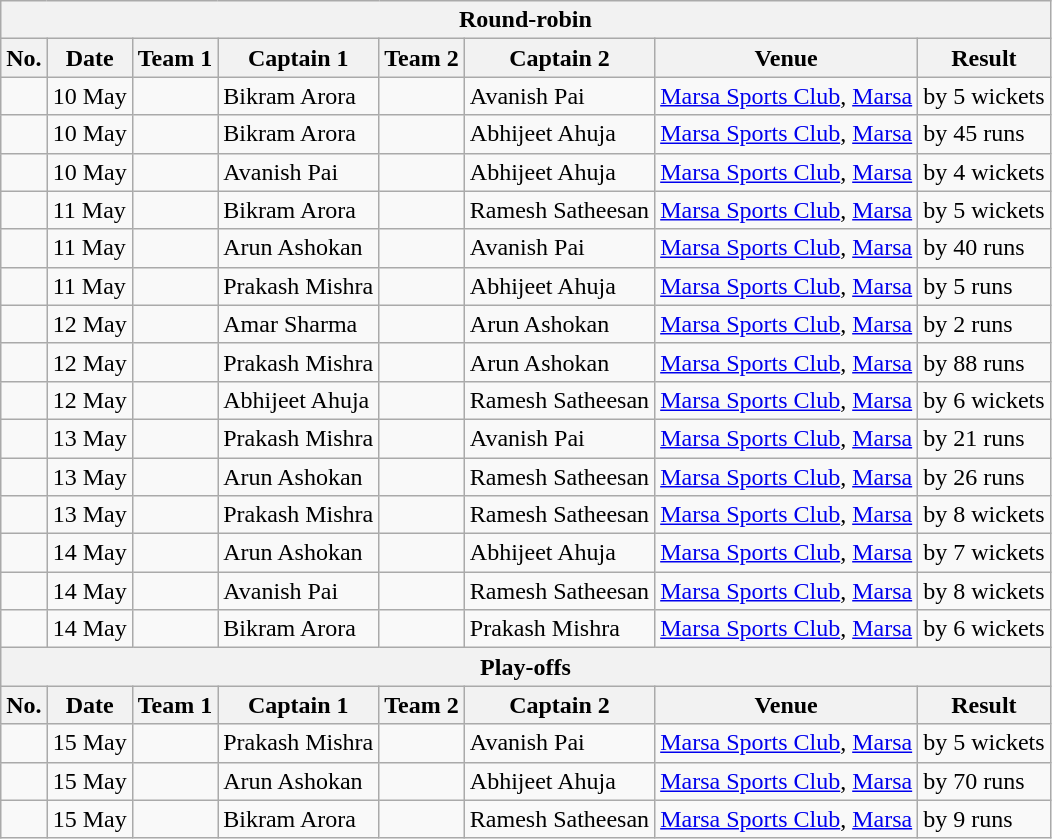<table class="wikitable">
<tr>
<th colspan="9">Round-robin</th>
</tr>
<tr>
<th>No.</th>
<th>Date</th>
<th>Team 1</th>
<th>Captain 1</th>
<th>Team 2</th>
<th>Captain 2</th>
<th>Venue</th>
<th>Result</th>
</tr>
<tr>
<td></td>
<td>10 May</td>
<td></td>
<td>Bikram Arora</td>
<td></td>
<td>Avanish Pai</td>
<td><a href='#'>Marsa Sports Club</a>, <a href='#'>Marsa</a></td>
<td> by 5 wickets</td>
</tr>
<tr>
<td></td>
<td>10 May</td>
<td></td>
<td>Bikram Arora</td>
<td></td>
<td>Abhijeet Ahuja</td>
<td><a href='#'>Marsa Sports Club</a>, <a href='#'>Marsa</a></td>
<td> by 45 runs</td>
</tr>
<tr>
<td></td>
<td>10 May</td>
<td></td>
<td>Avanish Pai</td>
<td></td>
<td>Abhijeet Ahuja</td>
<td><a href='#'>Marsa Sports Club</a>, <a href='#'>Marsa</a></td>
<td> by 4 wickets</td>
</tr>
<tr>
<td></td>
<td>11 May</td>
<td></td>
<td>Bikram Arora</td>
<td></td>
<td>Ramesh Satheesan</td>
<td><a href='#'>Marsa Sports Club</a>, <a href='#'>Marsa</a></td>
<td> by 5 wickets</td>
</tr>
<tr>
<td></td>
<td>11 May</td>
<td></td>
<td>Arun Ashokan</td>
<td></td>
<td>Avanish Pai</td>
<td><a href='#'>Marsa Sports Club</a>, <a href='#'>Marsa</a></td>
<td> by 40 runs</td>
</tr>
<tr>
<td></td>
<td>11 May</td>
<td></td>
<td>Prakash Mishra</td>
<td></td>
<td>Abhijeet Ahuja</td>
<td><a href='#'>Marsa Sports Club</a>, <a href='#'>Marsa</a></td>
<td> by 5 runs</td>
</tr>
<tr>
<td></td>
<td>12 May</td>
<td></td>
<td>Amar Sharma</td>
<td></td>
<td>Arun Ashokan</td>
<td><a href='#'>Marsa Sports Club</a>, <a href='#'>Marsa</a></td>
<td> by 2 runs</td>
</tr>
<tr>
<td></td>
<td>12 May</td>
<td></td>
<td>Prakash Mishra</td>
<td></td>
<td>Arun Ashokan</td>
<td><a href='#'>Marsa Sports Club</a>, <a href='#'>Marsa</a></td>
<td> by 88 runs</td>
</tr>
<tr>
<td></td>
<td>12 May</td>
<td></td>
<td>Abhijeet Ahuja</td>
<td></td>
<td>Ramesh Satheesan</td>
<td><a href='#'>Marsa Sports Club</a>, <a href='#'>Marsa</a></td>
<td> by 6 wickets</td>
</tr>
<tr>
<td></td>
<td>13 May</td>
<td></td>
<td>Prakash Mishra</td>
<td></td>
<td>Avanish Pai</td>
<td><a href='#'>Marsa Sports Club</a>, <a href='#'>Marsa</a></td>
<td> by 21 runs</td>
</tr>
<tr>
<td></td>
<td>13 May</td>
<td></td>
<td>Arun Ashokan</td>
<td></td>
<td>Ramesh Satheesan</td>
<td><a href='#'>Marsa Sports Club</a>, <a href='#'>Marsa</a></td>
<td> by 26 runs</td>
</tr>
<tr>
<td></td>
<td>13 May</td>
<td></td>
<td>Prakash Mishra</td>
<td></td>
<td>Ramesh Satheesan</td>
<td><a href='#'>Marsa Sports Club</a>, <a href='#'>Marsa</a></td>
<td> by 8 wickets</td>
</tr>
<tr>
<td></td>
<td>14 May</td>
<td></td>
<td>Arun Ashokan</td>
<td></td>
<td>Abhijeet Ahuja</td>
<td><a href='#'>Marsa Sports Club</a>, <a href='#'>Marsa</a></td>
<td> by 7 wickets</td>
</tr>
<tr>
<td></td>
<td>14 May</td>
<td></td>
<td>Avanish Pai</td>
<td></td>
<td>Ramesh Satheesan</td>
<td><a href='#'>Marsa Sports Club</a>, <a href='#'>Marsa</a></td>
<td> by 8 wickets</td>
</tr>
<tr>
<td></td>
<td>14 May</td>
<td></td>
<td>Bikram Arora</td>
<td></td>
<td>Prakash Mishra</td>
<td><a href='#'>Marsa Sports Club</a>, <a href='#'>Marsa</a></td>
<td> by 6 wickets</td>
</tr>
<tr>
<th colspan="9">Play-offs</th>
</tr>
<tr>
<th>No.</th>
<th>Date</th>
<th>Team 1</th>
<th>Captain 1</th>
<th>Team 2</th>
<th>Captain 2</th>
<th>Venue</th>
<th>Result</th>
</tr>
<tr>
<td></td>
<td>15 May</td>
<td></td>
<td>Prakash Mishra</td>
<td></td>
<td>Avanish Pai</td>
<td><a href='#'>Marsa Sports Club</a>, <a href='#'>Marsa</a></td>
<td> by 5 wickets</td>
</tr>
<tr>
<td></td>
<td>15 May</td>
<td></td>
<td>Arun Ashokan</td>
<td></td>
<td>Abhijeet Ahuja</td>
<td><a href='#'>Marsa Sports Club</a>, <a href='#'>Marsa</a></td>
<td> by 70 runs</td>
</tr>
<tr>
<td></td>
<td>15 May</td>
<td></td>
<td>Bikram Arora</td>
<td></td>
<td>Ramesh Satheesan</td>
<td><a href='#'>Marsa Sports Club</a>, <a href='#'>Marsa</a></td>
<td> by 9 runs</td>
</tr>
</table>
